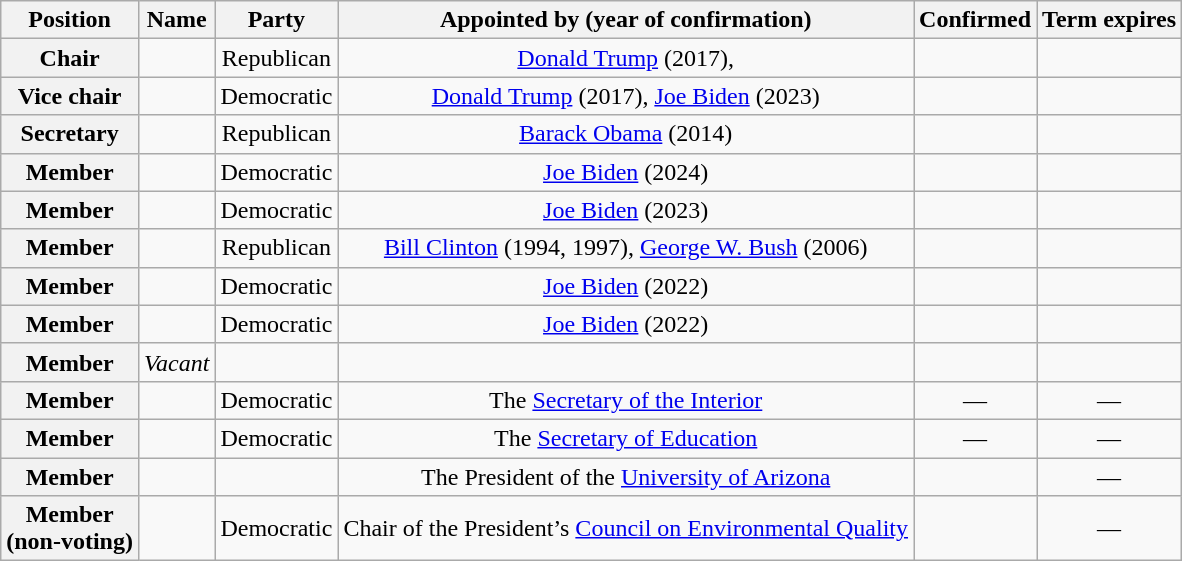<table class="wikitable sortable" style="text-align:center">
<tr>
<th>Position</th>
<th>Name</th>
<th>Party</th>
<th>Appointed by (year of confirmation)</th>
<th>Confirmed</th>
<th>Term expires</th>
</tr>
<tr>
<th>Chair</th>
<td></td>
<td>Republican</td>
<td><a href='#'>Donald Trump</a> (2017),</td>
<td></td>
<td></td>
</tr>
<tr>
<th>Vice chair</th>
<td></td>
<td>Democratic</td>
<td><a href='#'>Donald Trump</a> (2017), <a href='#'>Joe Biden</a> (2023)</td>
<td></td>
<td></td>
</tr>
<tr>
<th>Secretary</th>
<td></td>
<td>Republican</td>
<td><a href='#'>Barack Obama</a> (2014)</td>
<td></td>
<td></td>
</tr>
<tr>
<th>Member</th>
<td></td>
<td>Democratic</td>
<td><a href='#'>Joe Biden</a> (2024)</td>
<td></td>
<td></td>
</tr>
<tr>
<th>Member</th>
<td></td>
<td>Democratic</td>
<td><a href='#'>Joe Biden</a> (2023)</td>
<td></td>
<td></td>
</tr>
<tr>
<th>Member</th>
<td></td>
<td>Republican</td>
<td><a href='#'>Bill Clinton</a> (1994, 1997), <a href='#'>George W. Bush</a> (2006)</td>
<td></td>
<td></td>
</tr>
<tr>
<th>Member</th>
<td></td>
<td>Democratic</td>
<td><a href='#'>Joe Biden</a> (2022)</td>
<td></td>
<td></td>
</tr>
<tr>
<th>Member</th>
<td></td>
<td>Democratic</td>
<td><a href='#'>Joe Biden</a> (2022)</td>
<td></td>
<td></td>
</tr>
<tr>
<th>Member</th>
<td><em>Vacant</em></td>
<td></td>
<td></td>
<td></td>
<td></td>
</tr>
<tr>
<th>Member</th>
<td><br></td>
<td>Democratic</td>
<td>The <a href='#'>Secretary of the Interior</a></td>
<td>—</td>
<td>—</td>
</tr>
<tr>
<th>Member</th>
<td><br></td>
<td>Democratic</td>
<td>The <a href='#'>Secretary of Education</a></td>
<td>—</td>
<td>—</td>
</tr>
<tr>
<th>Member<br></th>
<td><br></td>
<td></td>
<td>The President of the <a href='#'>University of Arizona</a></td>
<td></td>
<td>—</td>
</tr>
<tr>
<th>Member<br>(non-voting)</th>
<td><br></td>
<td>Democratic</td>
<td>Chair of the President’s <a href='#'>Council on Environmental Quality</a></td>
<td></td>
<td>—</td>
</tr>
</table>
